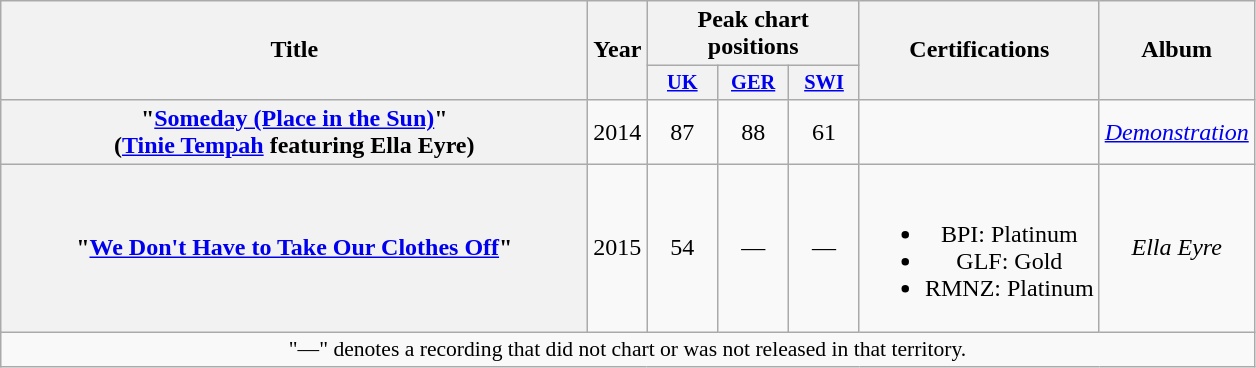<table class="wikitable plainrowheaders" style="text-align:center;">
<tr>
<th scope="col" rowspan="2" style="width:24em;">Title</th>
<th scope="col" rowspan="2" style="width:1em;">Year</th>
<th scope="col" colspan="3">Peak chart positions</th>
<th scope="col" rowspan="2">Certifications</th>
<th scope="col" rowspan="2">Album</th>
</tr>
<tr>
<th scope="col" style="width:3em;font-size:85%;"><a href='#'>UK</a><br></th>
<th scope="col" style="width:3em;font-size:85%;"><a href='#'>GER</a><br></th>
<th scope="col" style="width:3em;font-size:85%;"><a href='#'>SWI</a><br></th>
</tr>
<tr>
<th scope="row">"<a href='#'>Someday (Place in the Sun)</a>"<br><span>(<a href='#'>Tinie Tempah</a> featuring Ella Eyre)</span></th>
<td>2014</td>
<td>87</td>
<td>88</td>
<td>61</td>
<td></td>
<td><em><a href='#'>Demonstration</a></em></td>
</tr>
<tr>
<th scope="row">"<a href='#'>We Don't Have to Take Our Clothes Off</a>"</th>
<td>2015</td>
<td>54</td>
<td>—</td>
<td>—</td>
<td><br><ul><li>BPI: Platinum</li><li>GLF: Gold</li><li>RMNZ: Platinum</li></ul></td>
<td><em>Ella Eyre</em></td>
</tr>
<tr>
<td colspan="8" style="font-size:90%">"—" denotes a recording that did not chart or was not released in that territory.</td>
</tr>
</table>
